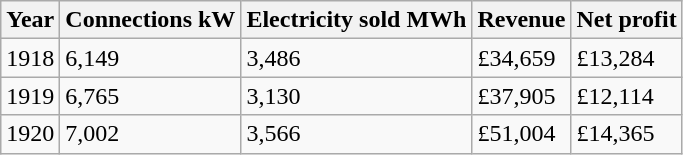<table class="wikitable">
<tr>
<th>Year</th>
<th>Connections  kW</th>
<th>Electricity  sold MWh</th>
<th>Revenue</th>
<th>Net  profit</th>
</tr>
<tr>
<td>1918</td>
<td>6,149</td>
<td>3,486</td>
<td>£34,659</td>
<td>£13,284</td>
</tr>
<tr>
<td>1919</td>
<td>6,765</td>
<td>3,130</td>
<td>£37,905</td>
<td>£12,114</td>
</tr>
<tr>
<td>1920</td>
<td>7,002</td>
<td>3,566</td>
<td>£51,004</td>
<td>£14,365</td>
</tr>
</table>
